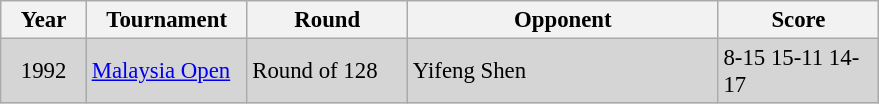<table class="sortable wikitable" style="font-size: 95%;">
<tr>
<th width="50">Year</th>
<th width="100">Tournament</th>
<th width="100">Round</th>
<th width="200">Opponent</th>
<th width="100">Score</th>
</tr>
<tr style="background:#D5D5D5">
<td align="center">1992</td>
<td align="left"><a href='#'>Malaysia Open</a></td>
<td align="left">Round of 128</td>
<td align="left"> Yifeng Shen</td>
<td align="left">8-15 15-11 14-17</td>
</tr>
</table>
